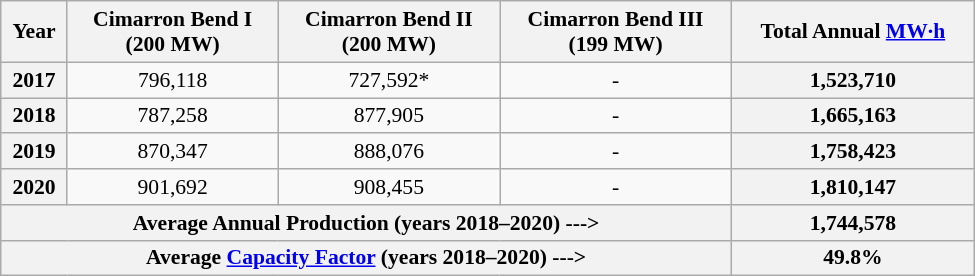<table class=wikitable style="text-align:center; font-size:0.9em; width:650px;">
<tr>
<th>Year</th>
<th>Cimarron Bend I<br>(200 MW) </th>
<th>Cimarron Bend II<br>(200 MW) </th>
<th>Cimarron Bend III<br>(199 MW) </th>
<th>Total Annual <a href='#'>MW·h</a></th>
</tr>
<tr>
<th>2017</th>
<td>796,118</td>
<td>727,592*</td>
<td>-</td>
<th>1,523,710</th>
</tr>
<tr>
<th>2018</th>
<td>787,258</td>
<td>877,905</td>
<td>-</td>
<th>1,665,163</th>
</tr>
<tr>
<th>2019</th>
<td>870,347</td>
<td>888,076</td>
<td>-</td>
<th>1,758,423</th>
</tr>
<tr>
<th>2020</th>
<td>901,692</td>
<td>908,455</td>
<td>-</td>
<th>1,810,147</th>
</tr>
<tr>
<th colspan=4>Average Annual Production (years 2018–2020) ---></th>
<th>1,744,578</th>
</tr>
<tr>
<th colspan=4>Average <a href='#'>Capacity Factor</a> (years 2018–2020) ---></th>
<th>49.8%</th>
</tr>
</table>
